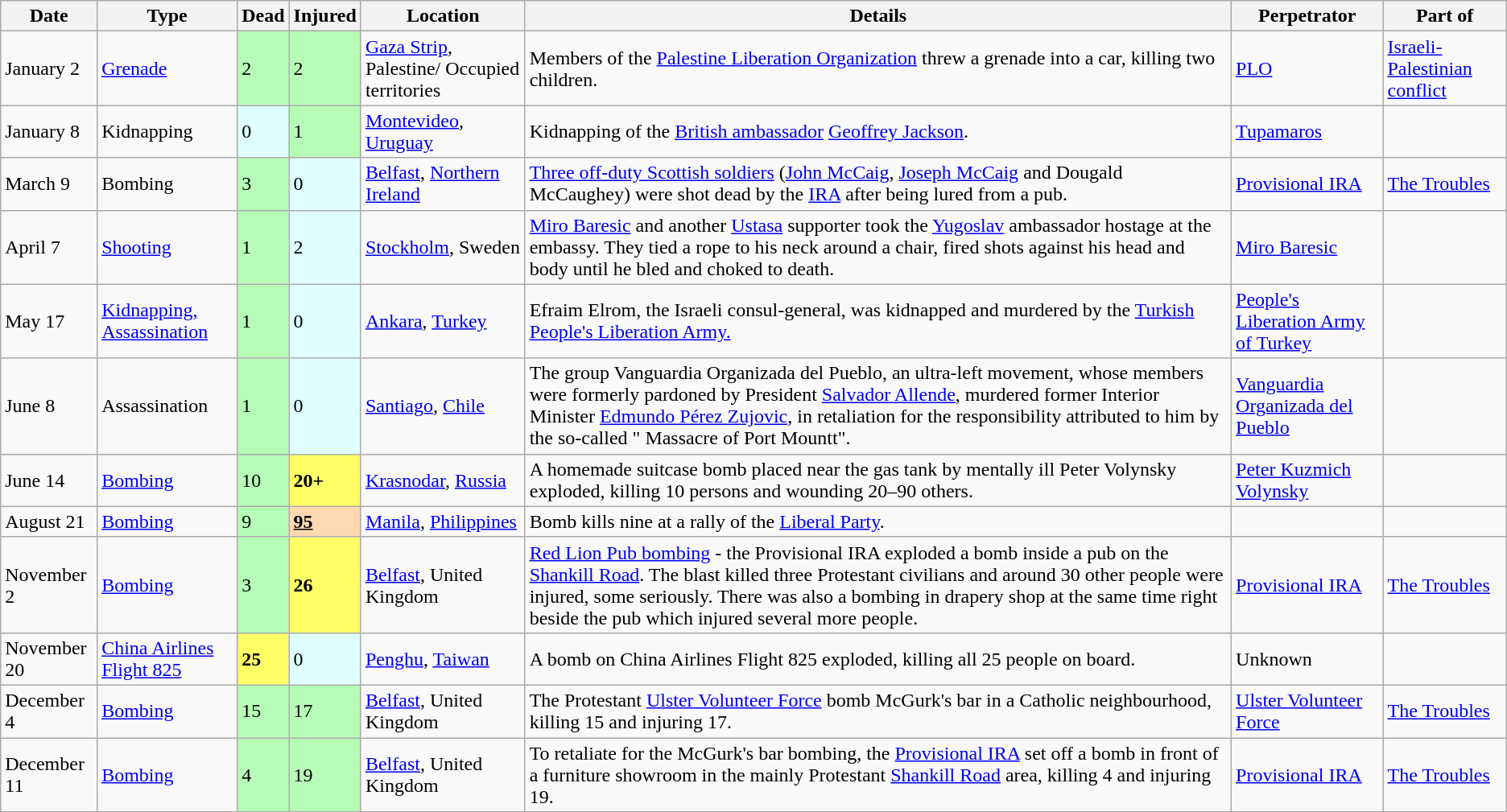<table class="wikitable sortable">
<tr>
<th>Date</th>
<th>Type</th>
<th>Dead</th>
<th>Injured</th>
<th>Location</th>
<th class="unsortable">Details</th>
<th>Perpetrator</th>
<th>Part of<br></th>
</tr>
<tr>
<td>January 2</td>
<td><a href='#'>Grenade</a></td>
<td style="background:#B6FCB6">2</td>
<td style="background:#B6FCB6">2</td>
<td><a href='#'>Gaza Strip</a>, Palestine/ Occupied territories</td>
<td>Members of the <a href='#'>Palestine Liberation Organization</a> threw a grenade into a car, killing two children.</td>
<td><a href='#'>PLO</a></td>
<td><a href='#'>Israeli-Palestinian conflict</a></td>
</tr>
<tr>
<td>January 8</td>
<td>Kidnapping</td>
<td style="background:#E0FFFF">0</td>
<td style="background:#B6FCB6">1</td>
<td><a href='#'>Montevideo</a>, <a href='#'>Uruguay</a></td>
<td>Kidnapping of the <a href='#'>British ambassador</a> <a href='#'>Geoffrey Jackson</a>.</td>
<td><a href='#'>Tupamaros</a></td>
<td></td>
</tr>
<tr>
<td>March 9</td>
<td>Bombing</td>
<td style="background:#B6FCB6">3</td>
<td style="background:#E0FFFF">0</td>
<td><a href='#'>Belfast</a>, <a href='#'>Northern Ireland</a></td>
<td><a href='#'>Three off-duty Scottish soldiers</a> (<a href='#'>John McCaig</a>, <a href='#'>Joseph McCaig</a> and Dougald McCaughey) were shot dead by the <a href='#'>IRA</a> after being lured from a pub.</td>
<td><a href='#'>Provisional IRA</a></td>
<td><a href='#'>The Troubles</a></td>
</tr>
<tr>
<td>April 7</td>
<td><a href='#'>Shooting</a></td>
<td style="background:#B6FCB6">1</td>
<td style="background:#E0FFFF">2</td>
<td><a href='#'>Stockholm</a>, Sweden</td>
<td><a href='#'>Miro Baresic</a> and another <a href='#'>Ustasa</a> supporter took the <a href='#'>Yugoslav</a> ambassador hostage at the embassy. They tied a rope to his neck around a chair, fired shots against his head and body until he bled and choked to death.</td>
<td><a href='#'>Miro Baresic</a></td>
<td></td>
</tr>
<tr>
<td>May 17</td>
<td><a href='#'>Kidnapping, Assassination</a></td>
<td style="background:#B6FCB6">1</td>
<td style="background:#E0FFFF">0</td>
<td><a href='#'>Ankara</a>, <a href='#'>Turkey</a></td>
<td>Efraim Elrom, the Israeli consul-general, was kidnapped and murdered by the <a href='#'>Turkish People's Liberation Army.</a></td>
<td><a href='#'>People's Liberation Army of Turkey</a></td>
<td></td>
</tr>
<tr>
<td>June 8</td>
<td>Assassination</td>
<td style="background:#B6FCB6">1</td>
<td style="background:#E0FFFF">0</td>
<td><a href='#'>Santiago</a>, <a href='#'>Chile</a></td>
<td>The group Vanguardia Organizada del Pueblo, an ultra-left movement, whose members were formerly pardoned by President <a href='#'>Salvador Allende</a>, murdered former Interior Minister <a href='#'>Edmundo Pérez Zujovic</a>, in retaliation for the responsibility attributed to him by the so-called " Massacre of Port Mountt".</td>
<td><a href='#'>Vanguardia Organizada del Pueblo</a></td>
<td></td>
</tr>
<tr>
<td>June 14</td>
<td><a href='#'>Bombing</a></td>
<td style="background:#B6FCB6">10</td>
<td style="background:#FFFF66"><strong>20+</strong></td>
<td><a href='#'>Krasnodar</a>, <a href='#'>Russia</a></td>
<td>A homemade suitcase bomb placed near the gas tank by mentally ill Peter Volynsky exploded, killing 10 persons and wounding 20–90 others.</td>
<td><a href='#'>Peter Kuzmich Volynsky</a></td>
<td></td>
</tr>
<tr>
<td>August 21</td>
<td><a href='#'>Bombing</a></td>
<td style="background:#B6FCB6">9</td>
<td style="background:#FED8B1"><u><strong>95</strong></u></td>
<td><a href='#'>Manila</a>, <a href='#'>Philippines</a></td>
<td>Bomb kills nine at a rally of the <a href='#'>Liberal Party</a>.</td>
<td></td>
<td></td>
</tr>
<tr>
<td>November 2</td>
<td><a href='#'>Bombing</a></td>
<td style="background:#B6FCB6">3</td>
<td style="background:#FFFF66"><strong>26</strong></td>
<td><a href='#'>Belfast</a>, United Kingdom</td>
<td><a href='#'>Red Lion Pub bombing</a> - the Provisional IRA exploded a bomb inside a pub on the <a href='#'>Shankill Road</a>. The blast killed three Protestant civilians and around 30 other people were injured, some seriously. There was also a bombing in drapery shop at the same time right beside the pub which injured several more people.</td>
<td><a href='#'>Provisional IRA</a></td>
<td><a href='#'>The Troubles</a></td>
</tr>
<tr>
<td>November 20</td>
<td><a href='#'>China Airlines Flight 825</a></td>
<td style="background:#FFFF66"><strong>25</strong></td>
<td style="background:#E0FFFF">0</td>
<td><a href='#'>Penghu</a>, <a href='#'>Taiwan</a></td>
<td>A bomb on China Airlines Flight 825 exploded, killing all 25 people on board.</td>
<td>Unknown</td>
<td></td>
</tr>
<tr>
<td>December 4</td>
<td><a href='#'>Bombing</a></td>
<td style="background:#B6FCB6">15</td>
<td style="background:#B6FCB6">17</td>
<td><a href='#'>Belfast</a>, United Kingdom</td>
<td>The Protestant <a href='#'>Ulster Volunteer Force</a> bomb McGurk's bar in a Catholic neighbourhood, killing 15 and injuring 17.</td>
<td><a href='#'>Ulster Volunteer Force</a></td>
<td><a href='#'>The Troubles</a></td>
</tr>
<tr>
<td>December 11</td>
<td><a href='#'>Bombing</a></td>
<td style="background:#B6FCB6">4</td>
<td style="background:#B6FCB6">19</td>
<td><a href='#'>Belfast</a>, United Kingdom</td>
<td>To retaliate for the McGurk's bar bombing, the <a href='#'>Provisional IRA</a> set off a bomb in front of a furniture showroom in the mainly Protestant <a href='#'>Shankill Road</a> area, killing 4 and injuring 19.</td>
<td><a href='#'>Provisional IRA</a></td>
<td><a href='#'>The Troubles</a></td>
</tr>
</table>
